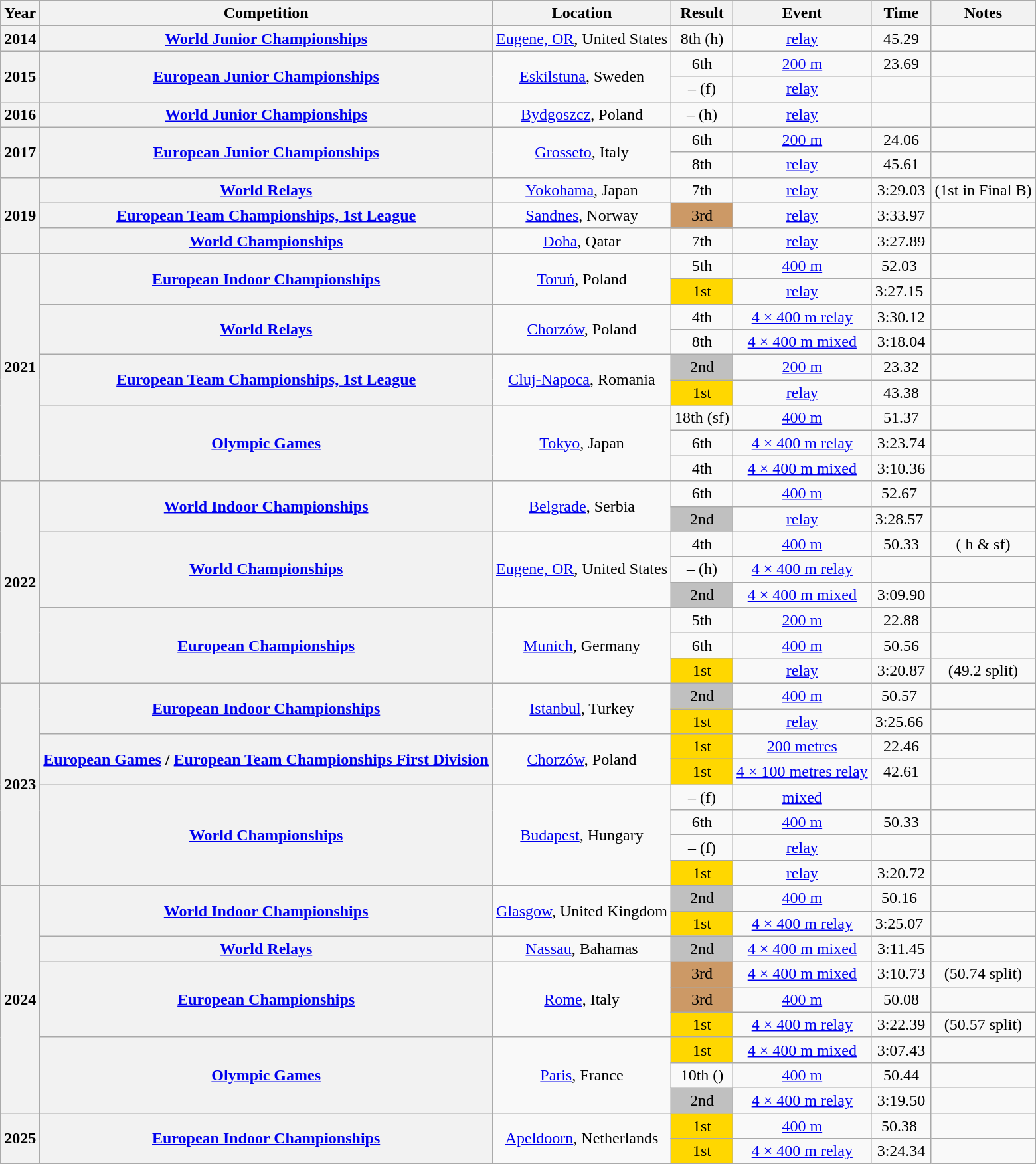<table class="wikitable" style="text-align:center">
<tr>
<th scope="col">Year</th>
<th scope="col">Competition</th>
<th scope="col">Location</th>
<th scope="col">Result</th>
<th scope="col">Event</th>
<th scope="col">Time</th>
<th scope="col">Notes</th>
</tr>
<tr>
<th scope="row">2014</th>
<th scope="row"><a href='#'>World Junior Championships</a></th>
<td><a href='#'>Eugene, OR</a>, United States</td>
<td>8th (h)</td>
<td><a href='#'> relay</a></td>
<td>45.29</td>
<td></td>
</tr>
<tr>
<th scope="rowgroup" rowspan=2>2015</th>
<th scope="rowgroup" rowspan=2><a href='#'>European Junior Championships</a></th>
<td rowspan=2><a href='#'>Eskilstuna</a>, Sweden</td>
<td>6th</td>
<td><a href='#'>200 m</a></td>
<td>23.69</td>
<td></td>
</tr>
<tr>
<td>– (f)</td>
<td><a href='#'> relay</a></td>
<td></td>
<td></td>
</tr>
<tr>
<th scope="row">2016</th>
<th scope="row"><a href='#'>World Junior Championships</a></th>
<td><a href='#'>Bydgoszcz</a>, Poland</td>
<td>– (h)</td>
<td><a href='#'> relay</a></td>
<td></td>
<td></td>
</tr>
<tr>
<th scope="rowgroup" rowspan=2>2017</th>
<th scope="rowgroup" rowspan=2><a href='#'>European Junior Championships</a></th>
<td rowspan=2><a href='#'>Grosseto</a>, Italy</td>
<td>6th</td>
<td><a href='#'>200 m</a></td>
<td>24.06</td>
<td></td>
</tr>
<tr>
<td>8th</td>
<td><a href='#'> relay</a></td>
<td>45.61</td>
<td></td>
</tr>
<tr>
<th scope="rowgroup" rowspan=3>2019</th>
<th scope="row"><a href='#'>World Relays</a></th>
<td><a href='#'>Yokohama</a>, Japan</td>
<td>7th</td>
<td><a href='#'> relay</a></td>
<td>3:29.03</td>
<td>(1st in Final B)</td>
</tr>
<tr>
<th scope="row"><a href='#'>European Team Championships, 1st League</a></th>
<td><a href='#'>Sandnes</a>, Norway</td>
<td bgcolor=cc9966>3rd</td>
<td><a href='#'> relay</a></td>
<td>3:33.97</td>
<td></td>
</tr>
<tr>
<th scope="row"><a href='#'>World Championships</a></th>
<td><a href='#'>Doha</a>, Qatar</td>
<td>7th</td>
<td><a href='#'> relay</a></td>
<td>3:27.89</td>
<td></td>
</tr>
<tr>
<th scope="rowgroup" rowspan=9>2021</th>
<th scope="rowgroup" rowspan=2><a href='#'>European Indoor Championships</a></th>
<td rowspan=2><a href='#'>Toruń</a>, Poland</td>
<td>5th</td>
<td><a href='#'>400 m</a> </td>
<td>52.03 </td>
<td></td>
</tr>
<tr>
<td bgcolor=gold>1st</td>
<td><a href='#'> relay</a> </td>
<td>3:27.15 </td>
<td>  </td>
</tr>
<tr>
<th scope="rowgroup" rowspan=2><a href='#'>World Relays</a></th>
<td rowspan=2><a href='#'>Chorzów</a>, Poland</td>
<td>4th</td>
<td><a href='#'>4 × 400 m relay</a></td>
<td>3:30.12</td>
<td></td>
</tr>
<tr>
<td>8th</td>
<td><a href='#'>4 × 400 m mixed</a></td>
<td>3:18.04</td>
<td></td>
</tr>
<tr>
<th scope="rowgroup" rowspan=2><a href='#'>European Team Championships, 1st League</a></th>
<td rowspan=2><a href='#'>Cluj-Napoca</a>, Romania</td>
<td bgcolor=silver>2nd</td>
<td><a href='#'>200 m</a></td>
<td>23.32</td>
<td></td>
</tr>
<tr>
<td bgcolor=gold>1st</td>
<td><a href='#'> relay</a></td>
<td>43.38</td>
<td></td>
</tr>
<tr>
<th scope="rowgroup" rowspan=3><a href='#'>Olympic Games</a></th>
<td rowspan=3><a href='#'>Tokyo</a>, Japan</td>
<td>18th (sf)</td>
<td><a href='#'>400 m</a></td>
<td>51.37</td>
<td></td>
</tr>
<tr>
<td>6th</td>
<td><a href='#'>4 × 400 m relay</a></td>
<td>3:23.74</td>
<td></td>
</tr>
<tr>
<td>4th</td>
<td><a href='#'>4 × 400 m mixed</a></td>
<td>3:10.36</td>
<td></td>
</tr>
<tr>
<th scope="rowgroup" rowspan=8>2022</th>
<th scope="rowgroup" rowspan=2><a href='#'>World Indoor Championships</a></th>
<td rowspan=2><a href='#'>Belgrade</a>, Serbia</td>
<td>6th</td>
<td><a href='#'>400 m</a> </td>
<td>52.67 </td>
<td></td>
</tr>
<tr>
<td bgcolor=silver>2nd</td>
<td><a href='#'> relay</a> </td>
<td>3:28.57 </td>
<td></td>
</tr>
<tr>
<th scope="rowgroup" rowspan=3><a href='#'>World Championships</a></th>
<td rowspan=3><a href='#'>Eugene, OR</a>, United States</td>
<td>4th</td>
<td><a href='#'>400 m</a></td>
<td>50.33</td>
<td>( h & sf)</td>
</tr>
<tr>
<td>– (h)</td>
<td><a href='#'>4 × 400 m relay</a></td>
<td></td>
<td></td>
</tr>
<tr>
<td bgcolor=silver>2nd</td>
<td><a href='#'>4 × 400 m mixed</a></td>
<td>3:09.90</td>
<td></td>
</tr>
<tr>
<th scope="rowgroup" rowspan=3><a href='#'>European Championships</a></th>
<td rowspan=3><a href='#'>Munich</a>, Germany</td>
<td>5th</td>
<td><a href='#'>200 m</a></td>
<td>22.88</td>
<td></td>
</tr>
<tr>
<td>6th</td>
<td><a href='#'>400 m</a></td>
<td>50.56</td>
<td></td>
</tr>
<tr>
<td bgcolor=gold>1st</td>
<td><a href='#'> relay</a></td>
<td>3:20.87</td>
<td>  (49.2 split)</td>
</tr>
<tr>
<th scope="rowgroup" rowspan=8>2023</th>
<th scope="rowgroup" rowspan=2><a href='#'>European Indoor Championships</a></th>
<td rowspan=2><a href='#'>Istanbul</a>, Turkey</td>
<td bgcolor=silver>2nd</td>
<td><a href='#'>400 m</a> </td>
<td>50.57 </td>
<td></td>
</tr>
<tr>
<td bgcolor=gold>1st</td>
<td><a href='#'> relay</a> </td>
<td>3:25.66 </td>
<td> </td>
</tr>
<tr>
<th scope="rowgroup" rowspan=2><a href='#'>European Games</a> / <a href='#'>European Team Championships First Division</a></th>
<td rowspan=2><a href='#'>Chorzów</a>, Poland</td>
<td bgcolor=gold>1st</td>
<td><a href='#'>200 metres</a></td>
<td>22.46</td>
<td></td>
</tr>
<tr>
<td bgcolor=gold>1st</td>
<td><a href='#'>4 × 100 metres relay</a></td>
<td>42.61</td>
<td></td>
</tr>
<tr>
<th scope="rowgroup" rowspan="4"><a href='#'>World Championships</a></th>
<td rowspan="4"><a href='#'>Budapest</a>, Hungary</td>
<td>– (f)</td>
<td><a href='#'> mixed</a></td>
<td></td>
<td></td>
</tr>
<tr>
<td>6th</td>
<td><a href='#'>400 m</a></td>
<td>50.33</td>
<td></td>
</tr>
<tr>
<td>– (f)</td>
<td><a href='#'> relay</a></td>
<td></td>
<td></td>
</tr>
<tr>
<td bgcolor=gold>1st</td>
<td><a href='#'> relay</a></td>
<td>3:20.72</td>
<td> </td>
</tr>
<tr>
<th scope="rowgroup" rowspan="9">2024</th>
<th scope="rowgroup" rowspan="2"><a href='#'>World Indoor Championships</a></th>
<td rowspan="2"><a href='#'>Glasgow</a>, United Kingdom</td>
<td bgcolor=silver>2nd</td>
<td><a href='#'>400 m</a> </td>
<td>50.16 </td>
<td></td>
</tr>
<tr>
<td bgcolor=gold>1st</td>
<td><a href='#'>4 × 400 m relay</a> </td>
<td>3:25.07 </td>
<td></td>
</tr>
<tr>
<th scope="row"><a href='#'>World Relays</a></th>
<td><a href='#'>Nassau</a>, Bahamas</td>
<td bgcolor=silver>2nd</td>
<td><a href='#'>4 × 400 m mixed</a></td>
<td>3:11.45</td>
<td></td>
</tr>
<tr>
<th scope="rowgroup" rowspan="3"><a href='#'>European Championships</a></th>
<td rowspan="3"><a href='#'>Rome</a>, Italy</td>
<td bgcolor=cc9966>3rd</td>
<td><a href='#'>4 × 400 m mixed</a></td>
<td>3:10.73</td>
<td>(50.74 split)</td>
</tr>
<tr>
<td bgcolor=cc9966>3rd</td>
<td><a href='#'>400 m</a></td>
<td>50.08</td>
<td></td>
</tr>
<tr>
<td bgcolor=gold>1st</td>
<td><a href='#'>4 × 400 m relay</a></td>
<td>3:22.39</td>
<td>(50.57 split)</td>
</tr>
<tr>
<th scope="rowgroup" rowspan="3"><a href='#'>Olympic Games</a></th>
<td rowspan="3"><a href='#'>Paris</a>, France</td>
<td bgcolor=gold>1st</td>
<td><a href='#'>4 × 400 m mixed</a></td>
<td>3:07.43</td>
<td></td>
</tr>
<tr>
<td>10th ()</td>
<td><a href='#'>400 m</a></td>
<td>50.44</td>
<td></td>
</tr>
<tr>
<td bgcolor=silver>2nd</td>
<td><a href='#'>4 × 400 m relay</a></td>
<td>3:19.50</td>
<td></td>
</tr>
<tr>
<th scope="row" rowspan=2>2025</th>
<th scope="row" rowspan=2><a href='#'>European Indoor Championships</a></th>
<td rowspan=2><a href='#'>Apeldoorn</a>, Netherlands</td>
<td bgcolor=gold>1st</td>
<td><a href='#'>400 m</a></td>
<td>50.38 </td>
<td></td>
</tr>
<tr>
<td bgcolor=gold>1st</td>
<td><a href='#'>4 × 400 m relay</a></td>
<td>3:24.34 </td>
<td></td>
</tr>
</table>
